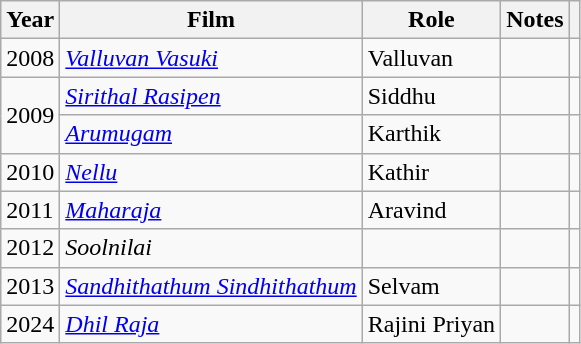<table class="wikitable">
<tr>
<th>Year</th>
<th>Film</th>
<th>Role</th>
<th>Notes</th>
<th></th>
</tr>
<tr>
<td>2008</td>
<td><em><a href='#'>Valluvan Vasuki</a></em></td>
<td>Valluvan</td>
<td></td>
<td></td>
</tr>
<tr>
<td rowspan="2">2009</td>
<td><em><a href='#'>Sirithal Rasipen</a></em></td>
<td>Siddhu</td>
<td></td>
<td></td>
</tr>
<tr>
<td><em><a href='#'>Arumugam</a></em></td>
<td>Karthik</td>
<td></td>
<td></td>
</tr>
<tr>
<td>2010</td>
<td><em><a href='#'>Nellu</a></em></td>
<td>Kathir</td>
<td></td>
<td></td>
</tr>
<tr>
<td>2011</td>
<td><em><a href='#'>Maharaja</a></em></td>
<td>Aravind</td>
<td></td>
<td></td>
</tr>
<tr>
<td>2012</td>
<td><em>Soolnilai</em></td>
<td></td>
<td></td>
<td></td>
</tr>
<tr>
<td>2013</td>
<td><em><a href='#'>Sandhithathum Sindhithathum</a></em></td>
<td>Selvam</td>
<td></td>
<td></td>
</tr>
<tr>
<td>2024</td>
<td><em><a href='#'>Dhil Raja</a></em></td>
<td>Rajini Priyan</td>
<td></td>
<td></td>
</tr>
</table>
